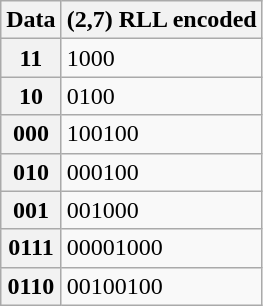<table class="wikitable">
<tr>
<th>Data</th>
<th>(2,7) RLL encoded</th>
</tr>
<tr>
<th>11</th>
<td>1000</td>
</tr>
<tr>
<th>10</th>
<td>0100</td>
</tr>
<tr>
<th>000</th>
<td>100100</td>
</tr>
<tr>
<th>010</th>
<td>000100</td>
</tr>
<tr>
<th>001</th>
<td>001000</td>
</tr>
<tr>
<th>0111</th>
<td>00001000</td>
</tr>
<tr>
<th>0110</th>
<td>00100100</td>
</tr>
</table>
